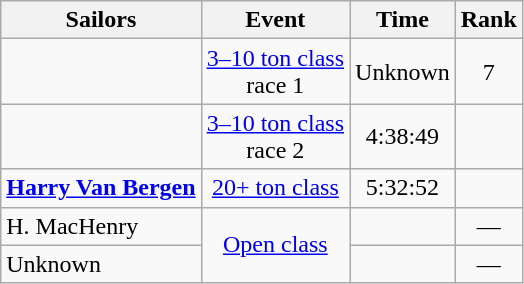<table class=wikitable>
<tr>
<th>Sailors</th>
<th>Event</th>
<th>Time</th>
<th>Rank</th>
</tr>
<tr align=center>
<td align=left></td>
<td><a href='#'>3–10 ton class</a> <br> race 1</td>
<td>Unknown</td>
<td>7</td>
</tr>
<tr align=center>
<td align=left><strong></strong></td>
<td><a href='#'>3–10 ton class</a> <br> race 2</td>
<td>4:38:49</td>
<td></td>
</tr>
<tr align=center>
<td align=left><strong><a href='#'>Harry Van Bergen</a></strong></td>
<td><a href='#'>20+ ton class</a></td>
<td>5:32:52</td>
<td></td>
</tr>
<tr align=center>
<td align=left>H. MacHenry</td>
<td rowspan=2><a href='#'>Open class</a></td>
<td></td>
<td>—</td>
</tr>
<tr align=center>
<td align=left>Unknown</td>
<td></td>
<td>—</td>
</tr>
</table>
